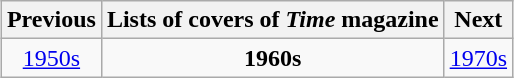<table class="wikitable" style="margin: 0 auto;">
<tr>
<th>Previous</th>
<th>Lists of covers of <em>Time</em> magazine</th>
<th>Next</th>
</tr>
<tr>
<td style="text-align:center;"><a href='#'>1950s</a></td>
<td style="text-align:center;"><strong>1960s</strong></td>
<td style="text-align:center;"><a href='#'>1970s</a></td>
</tr>
</table>
